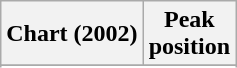<table class="wikitable sortable plainrowheaders" style="text-align:center">
<tr>
<th scope="col">Chart (2002)</th>
<th scope="col">Peak<br>position</th>
</tr>
<tr>
</tr>
<tr>
</tr>
<tr>
</tr>
</table>
